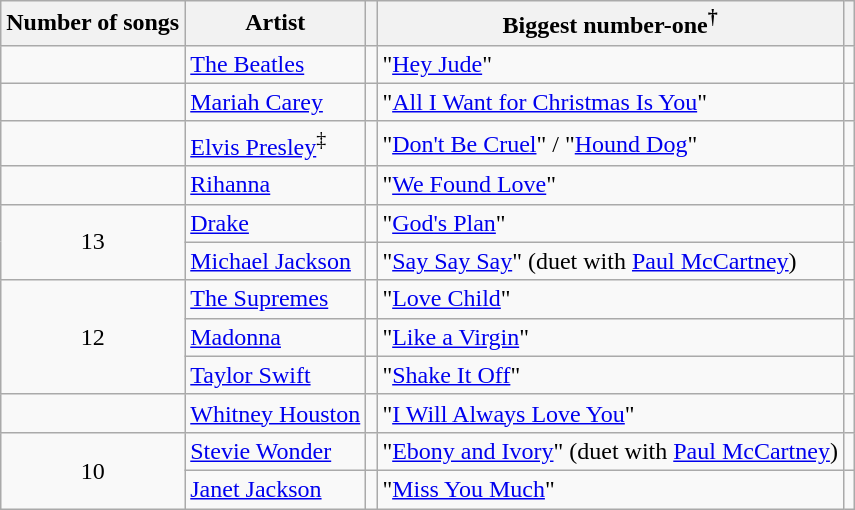<table class="wikitable">
<tr>
<th>Number of songs</th>
<th>Artist</th>
<th></th>
<th>Biggest number-one<sup>†</sup></th>
<th></th>
</tr>
<tr>
<td></td>
<td><a href='#'>The Beatles</a></td>
<td></td>
<td>"<a href='#'>Hey Jude</a>"</td>
<td></td>
</tr>
<tr>
<td></td>
<td><a href='#'>Mariah Carey</a></td>
<td></td>
<td>"<a href='#'>All I Want for Christmas Is You</a>"</td>
<td></td>
</tr>
<tr>
<td></td>
<td><a href='#'>Elvis Presley</a><sup>‡</sup></td>
<td></td>
<td>"<a href='#'>Don't Be Cruel</a>" / "<a href='#'>Hound Dog</a>"</td>
<td><br>
</td>
</tr>
<tr>
<td></td>
<td><a href='#'>Rihanna</a></td>
<td></td>
<td>"<a href='#'>We Found Love</a>"</td>
<td></td>
</tr>
<tr>
<td rowspan=2 style="text-align:center;">13</td>
<td><a href='#'>Drake</a></td>
<td></td>
<td>"<a href='#'>God's Plan</a>"</td>
<td></td>
</tr>
<tr>
<td><a href='#'>Michael Jackson</a></td>
<td></td>
<td>"<a href='#'>Say Say Say</a>" (duet with <a href='#'>Paul McCartney</a>)</td>
<td></td>
</tr>
<tr>
<td rowspan=3 style="text-align:center;">12</td>
<td><a href='#'>The Supremes</a></td>
<td></td>
<td>"<a href='#'>Love Child</a>"</td>
<td></td>
</tr>
<tr>
<td><a href='#'>Madonna</a></td>
<td></td>
<td>"<a href='#'>Like a Virgin</a>"</td>
<td></td>
</tr>
<tr>
<td><a href='#'>Taylor Swift</a></td>
<td></td>
<td>"<a href='#'>Shake It Off</a>"</td>
<td></td>
</tr>
<tr>
<td></td>
<td><a href='#'>Whitney Houston</a></td>
<td></td>
<td>"<a href='#'>I Will Always Love You</a>"</td>
<td></td>
</tr>
<tr>
<td rowspan=2 style="text-align:center;">10</td>
<td><a href='#'>Stevie Wonder</a></td>
<td></td>
<td>"<a href='#'>Ebony and Ivory</a>" (duet with <a href='#'>Paul McCartney</a>)</td>
<td></td>
</tr>
<tr>
<td><a href='#'>Janet Jackson</a></td>
<td></td>
<td>"<a href='#'>Miss You Much</a>"</td>
<td></td>
</tr>
</table>
